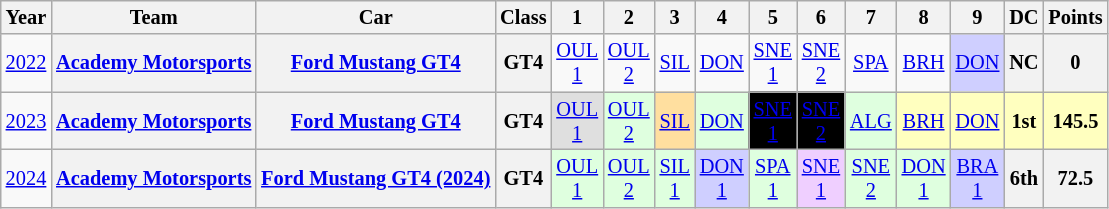<table class="wikitable" style="text-align:center; font-size:85%">
<tr>
<th>Year</th>
<th>Team</th>
<th>Car</th>
<th>Class</th>
<th>1</th>
<th>2</th>
<th>3</th>
<th>4</th>
<th>5</th>
<th>6</th>
<th>7</th>
<th>8</th>
<th>9</th>
<th>DC</th>
<th>Points</th>
</tr>
<tr>
<td><a href='#'>2022</a></td>
<th><a href='#'>Academy Motorsports</a></th>
<th><a href='#'>Ford Mustang GT4</a></th>
<th>GT4</th>
<td><a href='#'>OUL<br>1</a></td>
<td><a href='#'>OUL<br>2</a></td>
<td><a href='#'>SIL</a></td>
<td><a href='#'>DON</a></td>
<td><a href='#'>SNE<br>1</a></td>
<td><a href='#'>SNE<br>2</a></td>
<td><a href='#'>SPA</a></td>
<td><a href='#'>BRH</a></td>
<td style="background:#cfcfff;"><a href='#'>DON</a><br></td>
<th>NC</th>
<th>0</th>
</tr>
<tr>
<td><a href='#'>2023</a></td>
<th><a href='#'>Academy Motorsports</a></th>
<th><a href='#'>Ford Mustang GT4</a></th>
<th>GT4</th>
<td style="background:#dfdfdf;"><a href='#'>OUL<br>1</a><br></td>
<td style="background:#dfffdf;"><a href='#'>OUL<br>2</a><br></td>
<td style="background:#ffdf9f;"><a href='#'>SIL</a><br></td>
<td style="background:#dfffdf;"><a href='#'>DON</a><br></td>
<td style="background-color:#000000; color:white"><a href='#'><span>SNE<br>1</span></a><br></td>
<td style="background-color:#000000; color:white"><a href='#'><span>SNE<br>2</span></a><br></td>
<td style="background:#dfffdf;"><a href='#'>ALG</a><br></td>
<td style="background:#ffffbf;"><a href='#'>BRH</a><br></td>
<td style="background:#ffffbf;"><a href='#'>DON</a><br></td>
<th style="background:#ffffbf;">1st</th>
<th style="background:#ffffbf;">145.5</th>
</tr>
<tr>
<td><a href='#'>2024</a></td>
<th><a href='#'>Academy Motorsports</a></th>
<th><a href='#'>Ford Mustang GT4 (2024)</a></th>
<th>GT4</th>
<td style="background:#DFFFDF;"><a href='#'>OUL<br>1</a><br></td>
<td style="background:#DFFFDF;"><a href='#'>OUL<br>2</a><br></td>
<td style="background:#DFFFDF;"><a href='#'>SIL<br>1</a><br></td>
<td style="background:#CFCFFF;"><a href='#'>DON<br>1</a><br></td>
<td style="background:#DFFFDF;"><a href='#'>SPA<br>1</a><br></td>
<td style="background:#EFCFFF;"><a href='#'>SNE<br>1</a><br></td>
<td style="background:#DFFFDF;"><a href='#'>SNE<br>2</a><br></td>
<td style="background:#DFFFDF;"><a href='#'>DON<br>1</a><br></td>
<td style="background:#CFCFFF;"><a href='#'>BRA<br>1</a><br></td>
<th>6th</th>
<th>72.5</th>
</tr>
</table>
